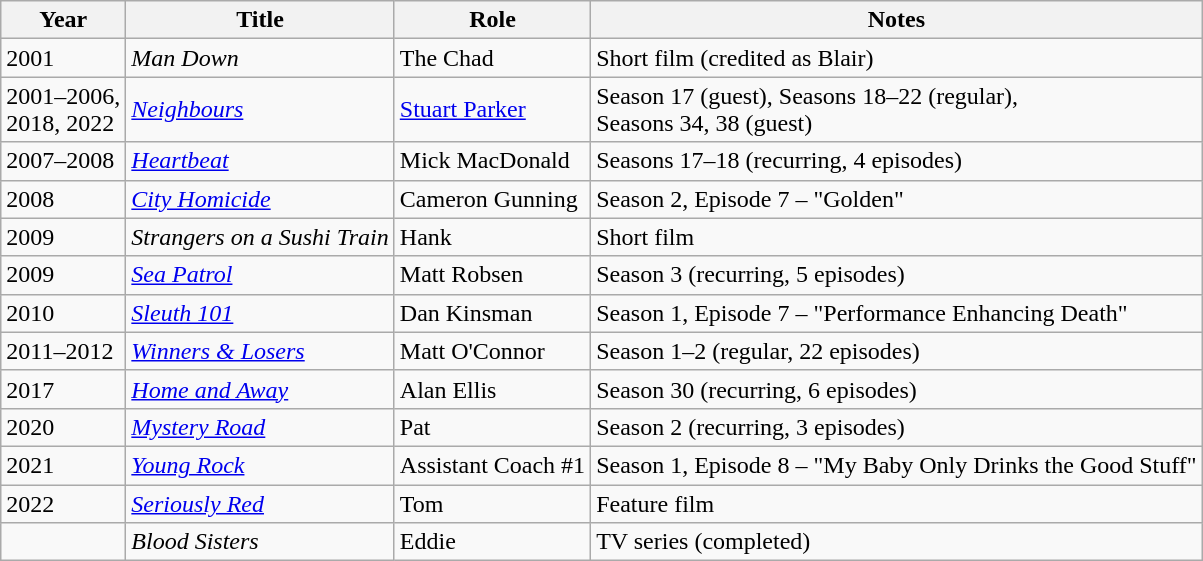<table class="wikitable">
<tr>
<th>Year</th>
<th>Title</th>
<th>Role</th>
<th>Notes</th>
</tr>
<tr>
<td>2001</td>
<td><em>Man Down</em></td>
<td>The Chad</td>
<td>Short film (credited as Blair)</td>
</tr>
<tr>
<td>2001–2006,<br>2018, 2022</td>
<td><em><a href='#'>Neighbours</a></em></td>
<td><a href='#'>Stuart Parker</a></td>
<td>Season 17 (guest), Seasons 18–22 (regular),<br>Seasons 34, 38 (guest)</td>
</tr>
<tr>
<td>2007–2008</td>
<td><em><a href='#'>Heartbeat</a></em></td>
<td>Mick MacDonald</td>
<td>Seasons 17–18 (recurring, 4 episodes)</td>
</tr>
<tr>
<td>2008</td>
<td><em><a href='#'>City Homicide</a></em></td>
<td>Cameron Gunning</td>
<td>Season 2, Episode 7 – "Golden"</td>
</tr>
<tr>
<td>2009</td>
<td><em>Strangers on a Sushi Train</em></td>
<td>Hank</td>
<td>Short film</td>
</tr>
<tr>
<td>2009</td>
<td><em><a href='#'>Sea Patrol</a></em></td>
<td>Matt Robsen</td>
<td>Season 3 (recurring, 5 episodes)</td>
</tr>
<tr>
<td>2010</td>
<td><em><a href='#'>Sleuth 101</a></em></td>
<td>Dan Kinsman</td>
<td>Season 1, Episode 7 – "Performance Enhancing Death"</td>
</tr>
<tr>
<td>2011–2012</td>
<td><em><a href='#'>Winners & Losers</a></em></td>
<td>Matt O'Connor</td>
<td>Season 1–2 (regular, 22 episodes)</td>
</tr>
<tr>
<td>2017</td>
<td><em><a href='#'>Home and Away</a></em></td>
<td>Alan Ellis</td>
<td>Season 30 (recurring, 6 episodes)</td>
</tr>
<tr>
<td>2020</td>
<td><em><a href='#'>Mystery Road</a></em></td>
<td>Pat</td>
<td>Season 2 (recurring, 3 episodes)</td>
</tr>
<tr>
<td>2021</td>
<td><em><a href='#'>Young Rock</a></em></td>
<td>Assistant Coach #1</td>
<td>Season 1, Episode 8 – "My Baby Only Drinks the Good Stuff"</td>
</tr>
<tr>
<td>2022</td>
<td><em><a href='#'>Seriously Red</a></em></td>
<td>Tom</td>
<td>Feature film</td>
</tr>
<tr>
<td></td>
<td><em>Blood Sisters</em></td>
<td>Eddie</td>
<td>TV series (completed)</td>
</tr>
</table>
